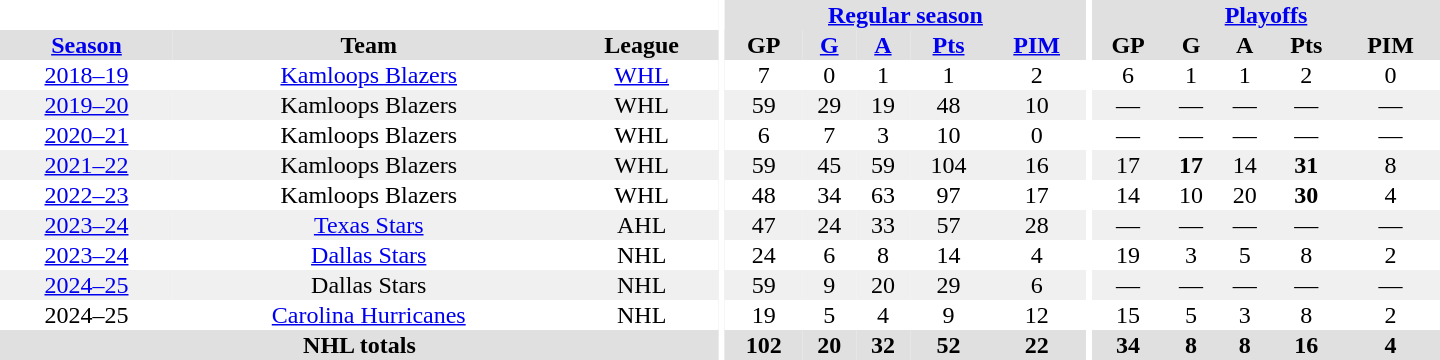<table border="0" cellpadding="1" cellspacing="0" style="text-align:center; width:60em;">
<tr bgcolor="#e0e0e0">
<th colspan="3" bgcolor="#ffffff"></th>
<th rowspan="100" bgcolor="#ffffff"></th>
<th colspan="5"><a href='#'>Regular season</a></th>
<th rowspan="100" bgcolor="#ffffff"></th>
<th colspan="5"><a href='#'>Playoffs</a></th>
</tr>
<tr bgcolor="#e0e0e0">
<th><a href='#'>Season</a></th>
<th>Team</th>
<th>League</th>
<th>GP</th>
<th><a href='#'>G</a></th>
<th><a href='#'>A</a></th>
<th><a href='#'>Pts</a></th>
<th><a href='#'>PIM</a></th>
<th>GP</th>
<th>G</th>
<th>A</th>
<th>Pts</th>
<th>PIM</th>
</tr>
<tr>
<td><a href='#'>2018–19</a></td>
<td><a href='#'>Kamloops Blazers</a></td>
<td><a href='#'>WHL</a></td>
<td>7</td>
<td>0</td>
<td>1</td>
<td>1</td>
<td>2</td>
<td>6</td>
<td>1</td>
<td>1</td>
<td>2</td>
<td>0</td>
</tr>
<tr bgcolor="#f0f0f0">
<td><a href='#'>2019–20</a></td>
<td>Kamloops Blazers</td>
<td>WHL</td>
<td>59</td>
<td>29</td>
<td>19</td>
<td>48</td>
<td>10</td>
<td>—</td>
<td>—</td>
<td>—</td>
<td>—</td>
<td>—</td>
</tr>
<tr>
<td><a href='#'>2020–21</a></td>
<td>Kamloops Blazers</td>
<td>WHL</td>
<td>6</td>
<td>7</td>
<td>3</td>
<td>10</td>
<td>0</td>
<td>—</td>
<td>—</td>
<td>—</td>
<td>—</td>
<td>—</td>
</tr>
<tr bgcolor="#f0f0f0">
<td><a href='#'>2021–22</a></td>
<td>Kamloops Blazers</td>
<td>WHL</td>
<td>59</td>
<td>45</td>
<td>59</td>
<td>104</td>
<td>16</td>
<td>17</td>
<td><strong>17</strong></td>
<td>14</td>
<td><strong>31</strong></td>
<td>8</td>
</tr>
<tr>
<td><a href='#'>2022–23</a></td>
<td>Kamloops Blazers</td>
<td>WHL</td>
<td>48</td>
<td>34</td>
<td>63</td>
<td>97</td>
<td>17</td>
<td>14</td>
<td>10</td>
<td>20</td>
<td><strong>30</strong></td>
<td>4</td>
</tr>
<tr bgcolor="#f0f0f0">
<td><a href='#'>2023–24</a></td>
<td><a href='#'>Texas Stars</a></td>
<td>AHL</td>
<td>47</td>
<td>24</td>
<td>33</td>
<td>57</td>
<td>28</td>
<td>—</td>
<td>—</td>
<td>—</td>
<td>—</td>
<td>—</td>
</tr>
<tr>
<td><a href='#'>2023–24</a></td>
<td><a href='#'>Dallas Stars</a></td>
<td>NHL</td>
<td>24</td>
<td>6</td>
<td>8</td>
<td>14</td>
<td>4</td>
<td>19</td>
<td>3</td>
<td>5</td>
<td>8</td>
<td>2</td>
</tr>
<tr bgcolor="#f0f0f0">
<td><a href='#'>2024–25</a></td>
<td>Dallas Stars</td>
<td>NHL</td>
<td>59</td>
<td>9</td>
<td>20</td>
<td>29</td>
<td>6</td>
<td>—</td>
<td>—</td>
<td>—</td>
<td>—</td>
<td>—</td>
</tr>
<tr>
<td>2024–25</td>
<td><a href='#'>Carolina Hurricanes</a></td>
<td>NHL</td>
<td>19</td>
<td>5</td>
<td>4</td>
<td>9</td>
<td>12</td>
<td>15</td>
<td>5</td>
<td>3</td>
<td>8</td>
<td>2</td>
</tr>
<tr bgcolor="#e0e0e0">
<th colspan="3">NHL totals</th>
<th>102</th>
<th>20</th>
<th>32</th>
<th>52</th>
<th>22</th>
<th>34</th>
<th>8</th>
<th>8</th>
<th>16</th>
<th>4</th>
</tr>
</table>
